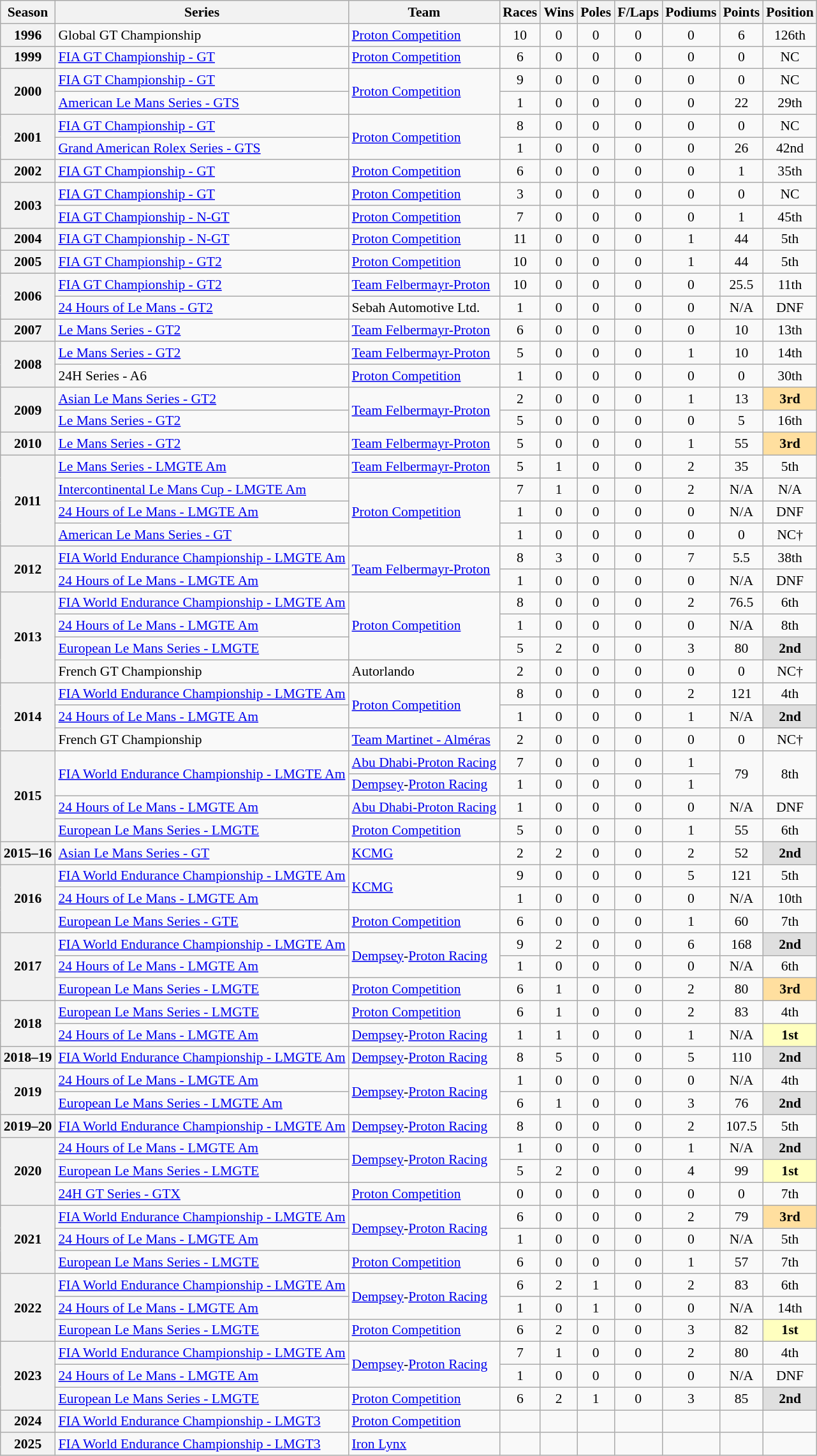<table class="wikitable" style="font-size: 90%; text-align:center">
<tr>
<th>Season</th>
<th>Series</th>
<th>Team</th>
<th>Races</th>
<th>Wins</th>
<th>Poles</th>
<th>F/Laps</th>
<th>Podiums</th>
<th>Points</th>
<th>Position</th>
</tr>
<tr>
<th>1996</th>
<td align=left>Global GT Championship</td>
<td align=left><a href='#'>Proton Competition</a></td>
<td>10</td>
<td>0</td>
<td>0</td>
<td>0</td>
<td>0</td>
<td>6</td>
<td>126th</td>
</tr>
<tr>
<th>1999</th>
<td align=left><a href='#'>FIA GT Championship - GT</a></td>
<td align="left"><a href='#'>Proton Competition</a></td>
<td>6</td>
<td>0</td>
<td>0</td>
<td>0</td>
<td>0</td>
<td>0</td>
<td>NC</td>
</tr>
<tr>
<th rowspan="2">2000</th>
<td align="left"><a href='#'>FIA GT Championship - GT</a></td>
<td rowspan="2" align="left"><a href='#'>Proton Competition</a></td>
<td>9</td>
<td>0</td>
<td>0</td>
<td>0</td>
<td>0</td>
<td>0</td>
<td>NC</td>
</tr>
<tr>
<td align="left"><a href='#'>American Le Mans Series - GTS</a></td>
<td>1</td>
<td>0</td>
<td>0</td>
<td>0</td>
<td>0</td>
<td>22</td>
<td>29th</td>
</tr>
<tr>
<th rowspan="2">2001</th>
<td align="left"><a href='#'>FIA GT Championship - GT</a></td>
<td rowspan="2" align="left"><a href='#'>Proton Competition</a></td>
<td>8</td>
<td>0</td>
<td>0</td>
<td>0</td>
<td>0</td>
<td>0</td>
<td>NC</td>
</tr>
<tr>
<td align=left><a href='#'>Grand American Rolex Series - GTS</a></td>
<td>1</td>
<td>0</td>
<td>0</td>
<td>0</td>
<td>0</td>
<td>26</td>
<td>42nd</td>
</tr>
<tr>
<th>2002</th>
<td align="left"><a href='#'>FIA GT Championship - GT</a></td>
<td align="left"><a href='#'>Proton Competition</a></td>
<td>6</td>
<td>0</td>
<td>0</td>
<td>0</td>
<td>0</td>
<td>1</td>
<td>35th</td>
</tr>
<tr>
<th rowspan="2">2003</th>
<td align="left"><a href='#'>FIA GT Championship - GT</a></td>
<td align=left><a href='#'>Proton Competition</a></td>
<td>3</td>
<td>0</td>
<td>0</td>
<td>0</td>
<td>0</td>
<td>0</td>
<td>NC</td>
</tr>
<tr>
<td align="left"><a href='#'>FIA GT Championship - N-GT</a></td>
<td align=left><a href='#'>Proton Competition</a></td>
<td>7</td>
<td>0</td>
<td>0</td>
<td>0</td>
<td>0</td>
<td>1</td>
<td>45th</td>
</tr>
<tr>
<th>2004</th>
<td align="left"><a href='#'>FIA GT Championship - N-GT</a></td>
<td align="left"><a href='#'>Proton Competition</a></td>
<td>11</td>
<td>0</td>
<td>0</td>
<td>0</td>
<td>1</td>
<td>44</td>
<td>5th</td>
</tr>
<tr>
<th>2005</th>
<td align="left"><a href='#'>FIA GT Championship - GT2</a></td>
<td align="left"><a href='#'>Proton Competition</a></td>
<td>10</td>
<td>0</td>
<td>0</td>
<td>0</td>
<td>1</td>
<td>44</td>
<td>5th</td>
</tr>
<tr>
<th rowspan="2">2006</th>
<td align="left"><a href='#'>FIA GT Championship - GT2</a></td>
<td align=left><a href='#'>Team Felbermayr-Proton</a></td>
<td>10</td>
<td>0</td>
<td>0</td>
<td>0</td>
<td>0</td>
<td>25.5</td>
<td>11th</td>
</tr>
<tr>
<td align="left"><a href='#'>24 Hours of Le Mans - GT2</a></td>
<td align="left">Sebah Automotive Ltd.</td>
<td>1</td>
<td>0</td>
<td>0</td>
<td>0</td>
<td>0</td>
<td>N/A</td>
<td>DNF</td>
</tr>
<tr>
<th>2007</th>
<td align="left"><a href='#'>Le Mans Series - GT2</a></td>
<td align="left"><a href='#'>Team Felbermayr-Proton</a></td>
<td>6</td>
<td>0</td>
<td>0</td>
<td>0</td>
<td>0</td>
<td>10</td>
<td>13th</td>
</tr>
<tr>
<th rowspan="2">2008</th>
<td align="left"><a href='#'>Le Mans Series - GT2</a></td>
<td align="left"><a href='#'>Team Felbermayr-Proton</a></td>
<td>5</td>
<td>0</td>
<td>0</td>
<td>0</td>
<td>1</td>
<td>10</td>
<td>14th</td>
</tr>
<tr>
<td align="left">24H Series - A6</td>
<td align="left"><a href='#'>Proton Competition</a></td>
<td>1</td>
<td>0</td>
<td>0</td>
<td>0</td>
<td>0</td>
<td>0</td>
<td>30th</td>
</tr>
<tr>
<th rowspan="2">2009</th>
<td align="left"><a href='#'>Asian Le Mans Series - GT2</a></td>
<td rowspan="2" align="left"><a href='#'>Team Felbermayr-Proton</a></td>
<td>2</td>
<td>0</td>
<td>0</td>
<td>0</td>
<td>1</td>
<td>13</td>
<td style="background:#FFDF9F;"><strong>3rd</strong></td>
</tr>
<tr>
<td align="left"><a href='#'>Le Mans Series - GT2</a></td>
<td>5</td>
<td>0</td>
<td>0</td>
<td>0</td>
<td>0</td>
<td>5</td>
<td>16th</td>
</tr>
<tr>
<th>2010</th>
<td align="left"><a href='#'>Le Mans Series - GT2</a></td>
<td align="left"><a href='#'>Team Felbermayr-Proton</a></td>
<td>5</td>
<td>0</td>
<td>0</td>
<td>0</td>
<td>1</td>
<td>55</td>
<td style="background:#FFDF9F;"><strong>3rd</strong></td>
</tr>
<tr>
<th rowspan="4">2011</th>
<td align="left"><a href='#'>Le Mans Series - LMGTE Am</a></td>
<td align="left"><a href='#'>Team Felbermayr-Proton</a></td>
<td>5</td>
<td>1</td>
<td>0</td>
<td>0</td>
<td>2</td>
<td>35</td>
<td>5th</td>
</tr>
<tr>
<td align="left"><a href='#'>Intercontinental Le Mans Cup - LMGTE Am</a></td>
<td rowspan="3" align="left"><a href='#'>Proton Competition</a></td>
<td>7</td>
<td>1</td>
<td>0</td>
<td>0</td>
<td>2</td>
<td>N/A</td>
<td>N/A</td>
</tr>
<tr>
<td align="left"><a href='#'>24 Hours of Le Mans - LMGTE Am</a></td>
<td>1</td>
<td>0</td>
<td>0</td>
<td>0</td>
<td>0</td>
<td>N/A</td>
<td>DNF</td>
</tr>
<tr>
<td align="left"><a href='#'>American Le Mans Series - GT</a></td>
<td>1</td>
<td>0</td>
<td>0</td>
<td>0</td>
<td>0</td>
<td>0</td>
<td>NC†</td>
</tr>
<tr>
<th rowspan="2">2012</th>
<td align="left"><a href='#'>FIA World Endurance Championship - LMGTE Am</a></td>
<td rowspan="2" align="left"><a href='#'>Team Felbermayr-Proton</a></td>
<td>8</td>
<td>3</td>
<td>0</td>
<td>0</td>
<td>7</td>
<td>5.5</td>
<td>38th</td>
</tr>
<tr>
<td align="left"><a href='#'>24 Hours of Le Mans - LMGTE Am</a></td>
<td>1</td>
<td>0</td>
<td>0</td>
<td>0</td>
<td>0</td>
<td>N/A</td>
<td>DNF</td>
</tr>
<tr>
<th rowspan="4">2013</th>
<td align="left"><a href='#'>FIA World Endurance Championship - LMGTE Am</a></td>
<td rowspan="3" align="left"><a href='#'>Proton Competition</a></td>
<td>8</td>
<td>0</td>
<td>0</td>
<td>0</td>
<td>2</td>
<td>76.5</td>
<td>6th</td>
</tr>
<tr>
<td align="left"><a href='#'>24 Hours of Le Mans - LMGTE Am</a></td>
<td>1</td>
<td>0</td>
<td>0</td>
<td>0</td>
<td>0</td>
<td>N/A</td>
<td>8th</td>
</tr>
<tr>
<td align="left"><a href='#'>European Le Mans Series - LMGTE</a></td>
<td>5</td>
<td>2</td>
<td>0</td>
<td>0</td>
<td>3</td>
<td>80</td>
<td style="background:#DFDFDF;"><strong>2nd</strong></td>
</tr>
<tr>
<td align="left">French GT Championship</td>
<td align="left">Autorlando</td>
<td>2</td>
<td>0</td>
<td>0</td>
<td>0</td>
<td>0</td>
<td>0</td>
<td>NC†</td>
</tr>
<tr>
<th rowspan="3">2014</th>
<td align="left"><a href='#'>FIA World Endurance Championship - LMGTE Am</a></td>
<td rowspan="2" align="left"><a href='#'>Proton Competition</a></td>
<td>8</td>
<td>0</td>
<td>0</td>
<td>0</td>
<td>2</td>
<td>121</td>
<td>4th</td>
</tr>
<tr>
<td align="left"><a href='#'>24 Hours of Le Mans - LMGTE Am</a></td>
<td>1</td>
<td>0</td>
<td>0</td>
<td>0</td>
<td>1</td>
<td>N/A</td>
<td style="background:#DFDFDF;"><strong>2nd</strong></td>
</tr>
<tr>
<td align="left">French GT Championship</td>
<td align="left"><a href='#'>Team Martinet - Alméras</a></td>
<td>2</td>
<td>0</td>
<td>0</td>
<td>0</td>
<td>0</td>
<td>0</td>
<td>NC†</td>
</tr>
<tr>
<th rowspan="4">2015</th>
<td rowspan="2" align="left"><a href='#'>FIA World Endurance Championship - LMGTE Am</a></td>
<td align="left"><a href='#'>Abu Dhabi-Proton Racing</a></td>
<td>7</td>
<td>0</td>
<td>0</td>
<td>0</td>
<td>1</td>
<td rowspan="2">79</td>
<td rowspan="2">8th</td>
</tr>
<tr>
<td align="left"><a href='#'>Dempsey</a>-<a href='#'>Proton Racing</a></td>
<td>1</td>
<td>0</td>
<td>0</td>
<td>0</td>
<td>1</td>
</tr>
<tr>
<td align="left"><a href='#'>24 Hours of Le Mans - LMGTE Am</a></td>
<td align="left"><a href='#'>Abu Dhabi-Proton Racing</a></td>
<td>1</td>
<td>0</td>
<td>0</td>
<td>0</td>
<td>0</td>
<td>N/A</td>
<td>DNF</td>
</tr>
<tr>
<td align="left"><a href='#'>European Le Mans Series - LMGTE</a></td>
<td align="left"><a href='#'>Proton Competition</a></td>
<td>5</td>
<td>0</td>
<td>0</td>
<td>0</td>
<td>1</td>
<td>55</td>
<td>6th</td>
</tr>
<tr>
<th>2015–16</th>
<td align="left"><a href='#'>Asian Le Mans Series - GT</a></td>
<td align="left"><a href='#'>KCMG</a></td>
<td>2</td>
<td>2</td>
<td>0</td>
<td>0</td>
<td>2</td>
<td>52</td>
<td style="background:#DFDFDF;"><strong>2nd</strong></td>
</tr>
<tr>
<th rowspan="3">2016</th>
<td align="left"><a href='#'>FIA World Endurance Championship - LMGTE Am</a></td>
<td rowspan="2" align="left"><a href='#'>KCMG</a></td>
<td>9</td>
<td>0</td>
<td>0</td>
<td>0</td>
<td>5</td>
<td>121</td>
<td>5th</td>
</tr>
<tr>
<td align="left"><a href='#'>24 Hours of Le Mans - LMGTE Am</a></td>
<td>1</td>
<td>0</td>
<td>0</td>
<td>0</td>
<td>0</td>
<td>N/A</td>
<td>10th</td>
</tr>
<tr>
<td align="left"><a href='#'>European Le Mans Series - GTE</a></td>
<td align="left"><a href='#'>Proton Competition</a></td>
<td>6</td>
<td>0</td>
<td>0</td>
<td>0</td>
<td>1</td>
<td>60</td>
<td>7th</td>
</tr>
<tr>
<th rowspan="3">2017</th>
<td align="left"><a href='#'>FIA World Endurance Championship - LMGTE Am</a></td>
<td rowspan="2" align="left"><a href='#'>Dempsey</a>-<a href='#'>Proton Racing</a></td>
<td>9</td>
<td>2</td>
<td>0</td>
<td>0</td>
<td>6</td>
<td>168</td>
<td style="background:#DFDFDF;"><strong>2nd</strong></td>
</tr>
<tr>
<td align="left"><a href='#'>24 Hours of Le Mans - LMGTE Am</a></td>
<td>1</td>
<td>0</td>
<td>0</td>
<td>0</td>
<td>0</td>
<td>N/A</td>
<td>6th</td>
</tr>
<tr>
<td align="left"><a href='#'>European Le Mans Series - LMGTE</a></td>
<td align="left"><a href='#'>Proton Competition</a></td>
<td>6</td>
<td>1</td>
<td>0</td>
<td>0</td>
<td>2</td>
<td>80</td>
<td style="background:#FFDF9F;"><strong>3rd</strong></td>
</tr>
<tr>
<th rowspan="2">2018</th>
<td align="left"><a href='#'>European Le Mans Series - LMGTE</a></td>
<td align="left"><a href='#'>Proton Competition</a></td>
<td>6</td>
<td>1</td>
<td>0</td>
<td>0</td>
<td>2</td>
<td>83</td>
<td>4th</td>
</tr>
<tr>
<td align="left"><a href='#'>24 Hours of Le Mans - LMGTE Am</a></td>
<td align="left"><a href='#'>Dempsey</a>-<a href='#'>Proton Racing</a></td>
<td>1</td>
<td>1</td>
<td>0</td>
<td>0</td>
<td>1</td>
<td>N/A</td>
<td style="background:#FFFFBF;"><strong>1st</strong></td>
</tr>
<tr>
<th>2018–19</th>
<td align="left"><a href='#'>FIA World Endurance Championship - LMGTE Am</a></td>
<td align="left"><a href='#'>Dempsey</a>-<a href='#'>Proton Racing</a></td>
<td>8</td>
<td>5</td>
<td>0</td>
<td>0</td>
<td>5</td>
<td>110</td>
<td style="background:#DFDFDF;"><strong>2nd</strong></td>
</tr>
<tr>
<th rowspan="2">2019</th>
<td align="left"><a href='#'>24 Hours of Le Mans - LMGTE Am</a></td>
<td rowspan="2" align="left"><a href='#'>Dempsey</a>-<a href='#'>Proton Racing</a></td>
<td>1</td>
<td>0</td>
<td>0</td>
<td>0</td>
<td>0</td>
<td>N/A</td>
<td>4th</td>
</tr>
<tr>
<td align="left"><a href='#'>European Le Mans Series - LMGTE Am</a></td>
<td>6</td>
<td>1</td>
<td>0</td>
<td>0</td>
<td>3</td>
<td>76</td>
<td style="background:#DFDFDF;"><strong>2nd</strong></td>
</tr>
<tr>
<th>2019–20</th>
<td align="left"><a href='#'>FIA World Endurance Championship - LMGTE Am</a></td>
<td align="left"><a href='#'>Dempsey</a>-<a href='#'>Proton Racing</a></td>
<td>8</td>
<td>0</td>
<td>0</td>
<td>0</td>
<td>2</td>
<td>107.5</td>
<td>5th</td>
</tr>
<tr>
<th rowspan="3">2020</th>
<td align="left"><a href='#'>24 Hours of Le Mans - LMGTE Am</a></td>
<td rowspan="2" align="left"><a href='#'>Dempsey</a>-<a href='#'>Proton Racing</a></td>
<td>1</td>
<td>0</td>
<td>0</td>
<td>0</td>
<td>1</td>
<td>N/A</td>
<td style="background:#DFDFDF;"><strong>2nd</strong></td>
</tr>
<tr>
<td align="left"><a href='#'>European Le Mans Series - LMGTE</a></td>
<td>5</td>
<td>2</td>
<td>0</td>
<td>0</td>
<td>4</td>
<td>99</td>
<td style="background:#FFFFBF;"><strong>1st</strong></td>
</tr>
<tr>
<td align="left"><a href='#'>24H GT Series - GTX</a></td>
<td align="left"><a href='#'>Proton Competition</a></td>
<td>0</td>
<td>0</td>
<td>0</td>
<td>0</td>
<td>0</td>
<td>0</td>
<td>7th</td>
</tr>
<tr>
<th rowspan="3">2021</th>
<td align="left"><a href='#'>FIA World Endurance Championship - LMGTE Am</a></td>
<td rowspan="2" align="left"><a href='#'>Dempsey</a>-<a href='#'>Proton Racing</a></td>
<td>6</td>
<td>0</td>
<td>0</td>
<td>0</td>
<td>2</td>
<td>79</td>
<td style="background:#FFDF9F;"><strong>3rd</strong></td>
</tr>
<tr>
<td align="left"><a href='#'>24 Hours of Le Mans - LMGTE Am</a></td>
<td>1</td>
<td>0</td>
<td>0</td>
<td>0</td>
<td>0</td>
<td>N/A</td>
<td>5th</td>
</tr>
<tr>
<td align="left"><a href='#'>European Le Mans Series - LMGTE</a></td>
<td align="left"><a href='#'>Proton Competition</a></td>
<td>6</td>
<td>0</td>
<td>0</td>
<td>0</td>
<td>1</td>
<td>57</td>
<td>7th</td>
</tr>
<tr>
<th rowspan="3">2022</th>
<td align="left"><a href='#'>FIA World Endurance Championship - LMGTE Am</a></td>
<td rowspan="2"  align="left"><a href='#'>Dempsey</a>-<a href='#'>Proton Racing</a></td>
<td>6</td>
<td>2</td>
<td>1</td>
<td>0</td>
<td>2</td>
<td>83</td>
<td>6th</td>
</tr>
<tr>
<td align="left"><a href='#'>24 Hours of Le Mans - LMGTE Am</a></td>
<td>1</td>
<td>0</td>
<td>1</td>
<td>0</td>
<td>0</td>
<td>N/A</td>
<td>14th</td>
</tr>
<tr>
<td align="left"><a href='#'>European Le Mans Series - LMGTE</a></td>
<td align="left"><a href='#'>Proton Competition</a></td>
<td>6</td>
<td>2</td>
<td>0</td>
<td>0</td>
<td>3</td>
<td>82</td>
<td style="background:#FFFFBF;"><strong>1st</strong></td>
</tr>
<tr>
<th rowspan="3">2023</th>
<td align=left><a href='#'>FIA World Endurance Championship - LMGTE Am</a></td>
<td rowspan="2" align="left"><a href='#'>Dempsey</a>-<a href='#'>Proton Racing</a></td>
<td>7</td>
<td>1</td>
<td>0</td>
<td>0</td>
<td>2</td>
<td>80</td>
<td>4th</td>
</tr>
<tr>
<td align=left><a href='#'>24 Hours of Le Mans - LMGTE Am</a></td>
<td>1</td>
<td>0</td>
<td>0</td>
<td>0</td>
<td>0</td>
<td>N/A</td>
<td>DNF</td>
</tr>
<tr>
<td align=left><a href='#'>European Le Mans Series - LMGTE</a></td>
<td align=left><a href='#'>Proton Competition</a></td>
<td>6</td>
<td>2</td>
<td>1</td>
<td>0</td>
<td>3</td>
<td>85</td>
<td style="background:#DFDFDF;"><strong>2nd</strong></td>
</tr>
<tr>
<th>2024</th>
<td align=left><a href='#'>FIA World Endurance Championship - LMGT3</a></td>
<td align="left"><a href='#'>Proton Competition</a></td>
<td></td>
<td></td>
<td></td>
<td></td>
<td></td>
<td></td>
<td></td>
</tr>
<tr>
<th>2025</th>
<td align=left><a href='#'>FIA World Endurance Championship - LMGT3</a></td>
<td align=left><a href='#'>Iron Lynx</a></td>
<td></td>
<td></td>
<td></td>
<td></td>
<td></td>
<td></td>
<td></td>
</tr>
</table>
